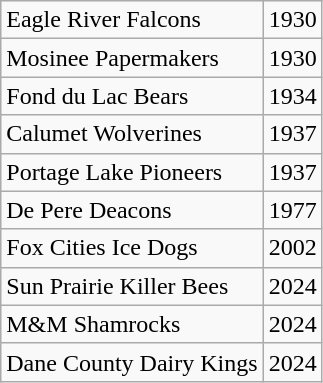<table class="wikitable">
<tr>
<td>Eagle River Falcons</td>
<td>1930</td>
</tr>
<tr>
<td>Mosinee Papermakers</td>
<td>1930</td>
</tr>
<tr>
<td>Fond du Lac Bears</td>
<td>1934</td>
</tr>
<tr>
<td>Calumet Wolverines</td>
<td>1937</td>
</tr>
<tr>
<td>Portage Lake Pioneers</td>
<td>1937</td>
</tr>
<tr>
<td>De Pere Deacons</td>
<td>1977</td>
</tr>
<tr>
<td>Fox Cities Ice Dogs</td>
<td>2002</td>
</tr>
<tr>
<td>Sun Prairie Killer Bees</td>
<td>2024</td>
</tr>
<tr>
<td>M&M Shamrocks</td>
<td>2024</td>
</tr>
<tr>
<td>Dane County Dairy Kings</td>
<td>2024</td>
</tr>
</table>
